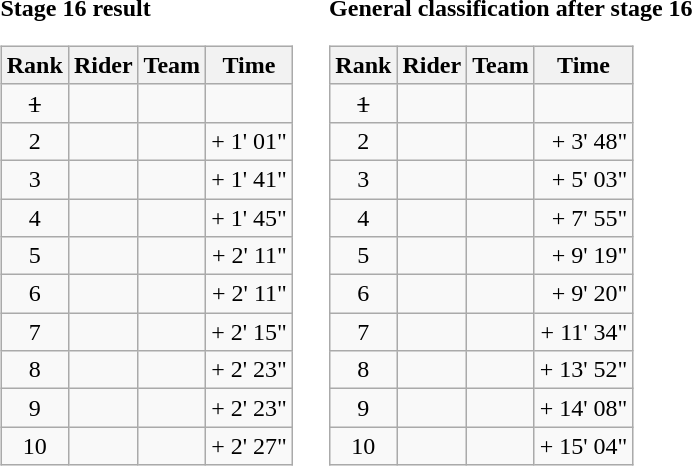<table>
<tr>
<td><strong>Stage 16 result</strong><br><table class="wikitable">
<tr>
<th scope="col">Rank</th>
<th scope="col">Rider</th>
<th scope="col">Team</th>
<th scope="col">Time</th>
</tr>
<tr>
<td style="text-align:center;"><del>1</del></td>
<td><del></del></td>
<td><del></del></td>
<td align=right><del></del></td>
</tr>
<tr>
<td style="text-align:center;">2</td>
<td></td>
<td></td>
<td align=right>+ 1' 01"</td>
</tr>
<tr>
<td style="text-align:center;">3</td>
<td></td>
<td></td>
<td align=right>+ 1' 41"</td>
</tr>
<tr>
<td style="text-align:center;">4</td>
<td></td>
<td></td>
<td align=right>+ 1' 45"</td>
</tr>
<tr>
<td style="text-align:center;">5</td>
<td></td>
<td></td>
<td align=right>+ 2' 11"</td>
</tr>
<tr>
<td style="text-align:center;">6</td>
<td></td>
<td></td>
<td align=right>+ 2' 11"</td>
</tr>
<tr>
<td style="text-align:center;">7</td>
<td></td>
<td></td>
<td align=right>+ 2' 15"</td>
</tr>
<tr>
<td style="text-align:center;">8</td>
<td></td>
<td></td>
<td align=right>+ 2' 23"</td>
</tr>
<tr>
<td style="text-align:center;">9</td>
<td></td>
<td></td>
<td align=right>+ 2' 23"</td>
</tr>
<tr>
<td style="text-align:center;">10</td>
<td></td>
<td></td>
<td align=right>+ 2' 27"</td>
</tr>
</table>
</td>
<td></td>
<td><strong>General classification after stage 16</strong><br><table class="wikitable">
<tr>
<th scope="col">Rank</th>
<th scope="col">Rider</th>
<th scope="col">Team</th>
<th scope="col">Time</th>
</tr>
<tr>
<td style="text-align:center;"><del>1</del></td>
<td><del></del> </td>
<td><del></del></td>
<td align=right><del></del></td>
</tr>
<tr>
<td style="text-align:center;">2</td>
<td></td>
<td></td>
<td style="text-align:right;">+ 3' 48"</td>
</tr>
<tr>
<td style="text-align:center;">3</td>
<td></td>
<td></td>
<td align=right>+ 5' 03"</td>
</tr>
<tr>
<td style="text-align:center;">4</td>
<td></td>
<td></td>
<td align=right>+ 7' 55"</td>
</tr>
<tr>
<td style="text-align:center;">5</td>
<td></td>
<td></td>
<td align=right>+ 9' 19"</td>
</tr>
<tr>
<td style="text-align:center;">6</td>
<td></td>
<td></td>
<td align=right>+ 9' 20"</td>
</tr>
<tr>
<td style="text-align:center;">7</td>
<td></td>
<td></td>
<td align=right>+ 11' 34"</td>
</tr>
<tr>
<td style="text-align:center;">8</td>
<td></td>
<td></td>
<td align=right>+ 13' 52"</td>
</tr>
<tr>
<td style="text-align:center;">9</td>
<td></td>
<td></td>
<td align=right>+ 14' 08"</td>
</tr>
<tr>
<td style="text-align:center;">10</td>
<td></td>
<td></td>
<td align=right>+ 15' 04"</td>
</tr>
</table>
</td>
</tr>
</table>
